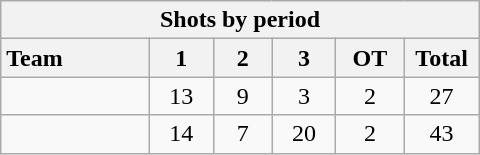<table class="wikitable" style="width:20em; text-align:right;">
<tr>
<th colspan=6>Shots by period</th>
</tr>
<tr>
<th style="width:8em; text-align:left;">Team</th>
<th style="width:3em;">1</th>
<th style="width:3em;">2</th>
<th style="width:3em;">3</th>
<th style="width:3em;">OT</th>
<th style="width:3em;">Total</th>
</tr>
<tr>
<td style="text-align:left;"></td>
<td align=center>13</td>
<td align=center>9</td>
<td align=center>3</td>
<td align=center>2</td>
<td align=center>27</td>
</tr>
<tr>
<td style="text-align:left;"></td>
<td align=center>14</td>
<td align=center>7</td>
<td align=center>20</td>
<td align=center>2</td>
<td align=center>43</td>
</tr>
</table>
